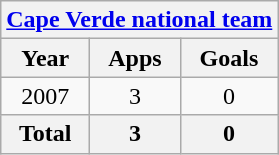<table class="wikitable" style="text-align:center">
<tr>
<th colspan=3><a href='#'>Cape Verde national team</a></th>
</tr>
<tr>
<th>Year</th>
<th>Apps</th>
<th>Goals</th>
</tr>
<tr>
<td>2007</td>
<td>3</td>
<td>0</td>
</tr>
<tr>
<th>Total</th>
<th>3</th>
<th>0</th>
</tr>
</table>
